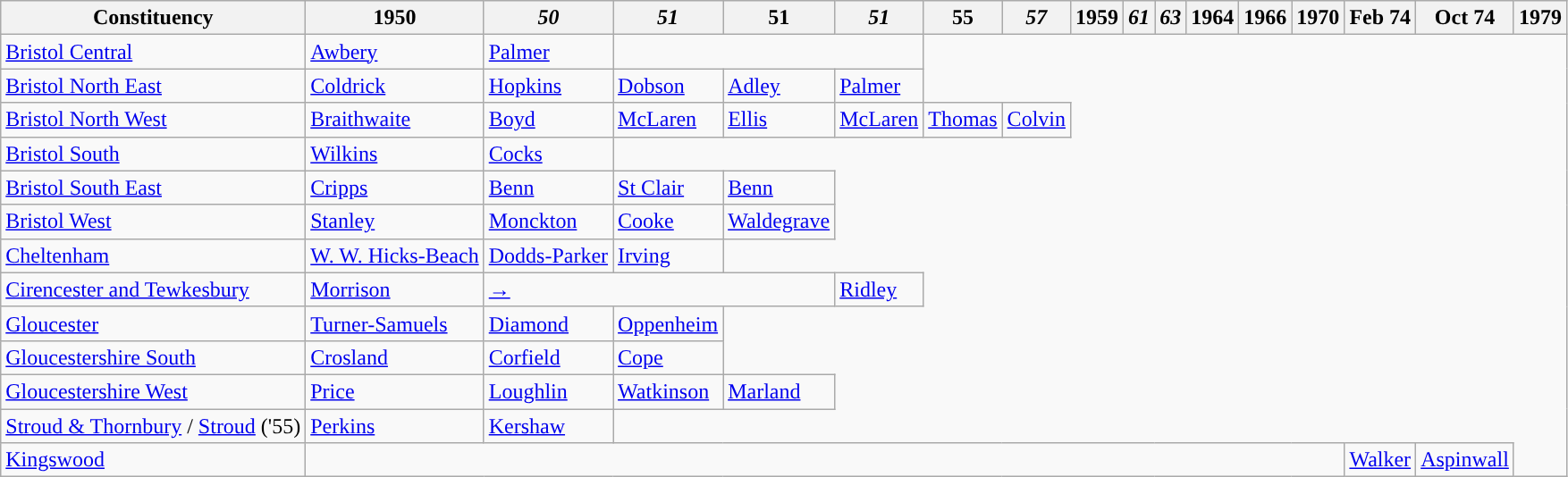<table class="wikitable">
<tr>
<th>Constituency</th>
<th>1950</th>
<th><em>50</em></th>
<th><em>51</em></th>
<th>51</th>
<th><em>51</em></th>
<th>55</th>
<th><em>57</em></th>
<th>1959</th>
<th><em>61</em></th>
<th><em>63</em></th>
<th>1964</th>
<th>1966</th>
<th>1970</th>
<th>Feb 74</th>
<th>Oct 74</th>
<th>1979</th>
</tr>
<tr>
<td><a href='#'>Bristol Central</a></td>
<td><a href='#'>Awbery</a></td>
<td><a href='#'>Palmer</a></td>
<td colspan="3"></td>
</tr>
<tr>
<td><a href='#'>Bristol North East</a></td>
<td><a href='#'>Coldrick</a></td>
<td><a href='#'>Hopkins</a></td>
<td><a href='#'>Dobson</a></td>
<td><a href='#'>Adley</a></td>
<td><a href='#'>Palmer</a></td>
</tr>
<tr>
<td><a href='#'>Bristol North West</a></td>
<td><a href='#'>Braithwaite</a></td>
<td><a href='#'>Boyd</a></td>
<td><a href='#'>McLaren</a></td>
<td><a href='#'>Ellis</a></td>
<td><a href='#'>McLaren</a></td>
<td><a href='#'>Thomas</a></td>
<td><a href='#'>Colvin</a></td>
</tr>
<tr>
<td><a href='#'>Bristol South</a></td>
<td><a href='#'>Wilkins</a></td>
<td><a href='#'>Cocks</a></td>
</tr>
<tr>
<td><a href='#'>Bristol South East</a></td>
<td><a href='#'>Cripps</a></td>
<td><a href='#'>Benn</a></td>
<td><a href='#'>St Clair</a></td>
<td><a href='#'>Benn</a></td>
</tr>
<tr>
<td><a href='#'>Bristol West</a></td>
<td><a href='#'>Stanley</a></td>
<td><a href='#'>Monckton</a></td>
<td><a href='#'>Cooke</a></td>
<td><a href='#'>Waldegrave</a></td>
</tr>
<tr>
<td><a href='#'>Cheltenham</a></td>
<td><a href='#'>W. W. Hicks-Beach</a></td>
<td><a href='#'>Dodds-Parker</a></td>
<td><a href='#'>Irving</a></td>
</tr>
<tr>
<td><a href='#'>Cirencester and Tewkesbury</a></td>
<td><a href='#'>Morrison</a></td>
<td colspan="3"><a href='#'>→</a></td>
<td><a href='#'>Ridley</a></td>
</tr>
<tr>
<td><a href='#'>Gloucester</a></td>
<td><a href='#'>Turner-Samuels</a></td>
<td><a href='#'>Diamond</a></td>
<td><a href='#'>Oppenheim</a></td>
</tr>
<tr>
<td><a href='#'>Gloucestershire South</a></td>
<td><a href='#'>Crosland</a></td>
<td><a href='#'>Corfield</a></td>
<td><a href='#'>Cope</a></td>
</tr>
<tr>
<td><a href='#'>Gloucestershire West</a></td>
<td><a href='#'>Price</a></td>
<td><a href='#'>Loughlin</a></td>
<td><a href='#'>Watkinson</a></td>
<td><a href='#'>Marland</a></td>
</tr>
<tr>
<td><a href='#'>Stroud & Thornbury</a> / <a href='#'>Stroud</a> ('55)</td>
<td><a href='#'>Perkins</a></td>
<td><a href='#'>Kershaw</a></td>
</tr>
<tr>
<td><a href='#'>Kingswood</a></td>
<td colspan="13"></td>
<td><a href='#'>Walker</a></td>
<td><a href='#'>Aspinwall</a></td>
</tr>
</table>
